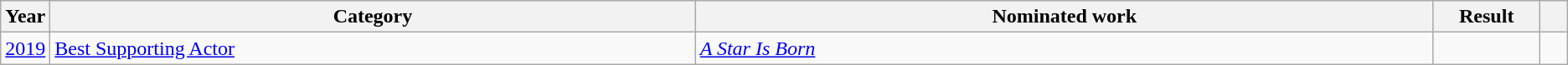<table class=wikitable>
<tr>
<th scope="col" style="width:1em;">Year</th>
<th scope="col" style="width:34em;">Category</th>
<th scope="col" style="width:39em;">Nominated work</th>
<th scope="col" style="width:5em;">Result</th>
<th scope="col" style="width:1em;"></th>
</tr>
<tr>
<td><a href='#'>2019</a></td>
<td><a href='#'>Best Supporting Actor</a></td>
<td><em><a href='#'>A Star Is Born</a></em></td>
<td></td>
<td align=center></td>
</tr>
</table>
